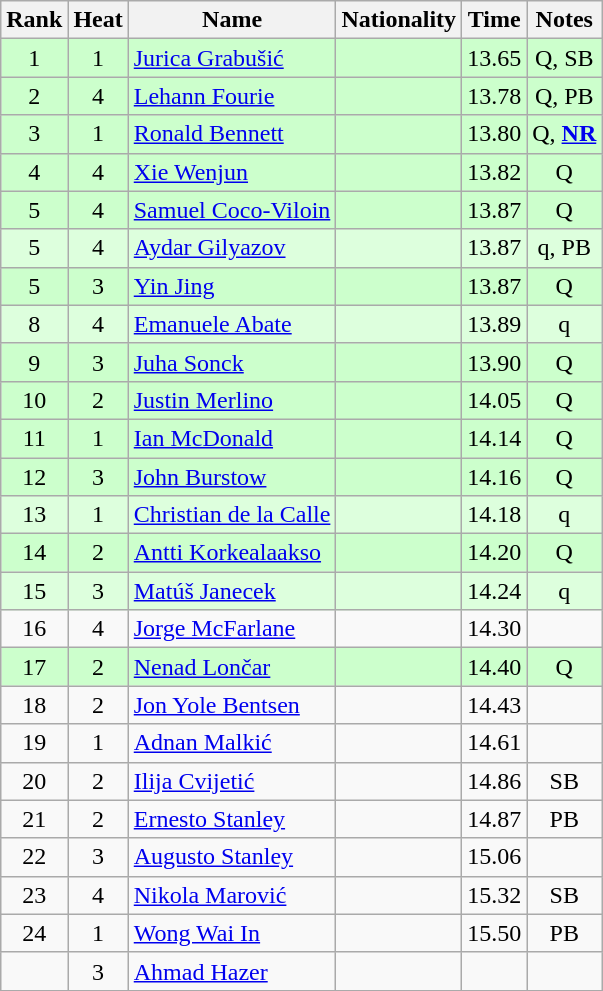<table class="wikitable sortable" style="text-align:center">
<tr>
<th>Rank</th>
<th>Heat</th>
<th>Name</th>
<th>Nationality</th>
<th>Time</th>
<th>Notes</th>
</tr>
<tr bgcolor=ccffcc>
<td>1</td>
<td>1</td>
<td align=left><a href='#'>Jurica Grabušić</a></td>
<td align=left></td>
<td>13.65</td>
<td>Q, SB</td>
</tr>
<tr bgcolor=ccffcc>
<td>2</td>
<td>4</td>
<td align=left><a href='#'>Lehann Fourie</a></td>
<td align=left></td>
<td>13.78</td>
<td>Q, PB</td>
</tr>
<tr bgcolor=ccffcc>
<td>3</td>
<td>1</td>
<td align=left><a href='#'>Ronald Bennett</a></td>
<td align=left></td>
<td>13.80</td>
<td>Q, <strong><a href='#'>NR</a></strong></td>
</tr>
<tr bgcolor=ccffcc>
<td>4</td>
<td>4</td>
<td align=left><a href='#'>Xie Wenjun</a></td>
<td align=left></td>
<td>13.82</td>
<td>Q</td>
</tr>
<tr bgcolor=ccffcc>
<td>5</td>
<td>4</td>
<td align=left><a href='#'>Samuel Coco-Viloin</a></td>
<td align=left></td>
<td>13.87</td>
<td>Q</td>
</tr>
<tr bgcolor=ddffdd>
<td>5</td>
<td>4</td>
<td align=left><a href='#'>Aydar Gilyazov</a></td>
<td align=left></td>
<td>13.87</td>
<td>q, PB</td>
</tr>
<tr bgcolor=ccffcc>
<td>5</td>
<td>3</td>
<td align=left><a href='#'>Yin Jing</a></td>
<td align=left></td>
<td>13.87</td>
<td>Q</td>
</tr>
<tr bgcolor=ddffdd>
<td>8</td>
<td>4</td>
<td align=left><a href='#'>Emanuele Abate</a></td>
<td align=left></td>
<td>13.89</td>
<td>q</td>
</tr>
<tr bgcolor=ccffcc>
<td>9</td>
<td>3</td>
<td align=left><a href='#'>Juha Sonck</a></td>
<td align=left></td>
<td>13.90</td>
<td>Q</td>
</tr>
<tr bgcolor=ccffcc>
<td>10</td>
<td>2</td>
<td align=left><a href='#'>Justin Merlino</a></td>
<td align=left></td>
<td>14.05</td>
<td>Q</td>
</tr>
<tr bgcolor=ccffcc>
<td>11</td>
<td>1</td>
<td align=left><a href='#'>Ian McDonald</a></td>
<td align=left></td>
<td>14.14</td>
<td>Q</td>
</tr>
<tr bgcolor=ccffcc>
<td>12</td>
<td>3</td>
<td align=left><a href='#'>John Burstow</a></td>
<td align=left></td>
<td>14.16</td>
<td>Q</td>
</tr>
<tr bgcolor=ddffdd>
<td>13</td>
<td>1</td>
<td align=left><a href='#'>Christian de la Calle</a></td>
<td align=left></td>
<td>14.18</td>
<td>q</td>
</tr>
<tr bgcolor=ccffcc>
<td>14</td>
<td>2</td>
<td align=left><a href='#'>Antti Korkealaakso</a></td>
<td align=left></td>
<td>14.20</td>
<td>Q</td>
</tr>
<tr bgcolor=ddffdd>
<td>15</td>
<td>3</td>
<td align=left><a href='#'>Matúš Janecek</a></td>
<td align=left></td>
<td>14.24</td>
<td>q</td>
</tr>
<tr>
<td>16</td>
<td>4</td>
<td align=left><a href='#'>Jorge McFarlane</a></td>
<td align=left></td>
<td>14.30</td>
<td></td>
</tr>
<tr bgcolor=ccffcc>
<td>17</td>
<td>2</td>
<td align=left><a href='#'>Nenad Lončar</a></td>
<td align=left></td>
<td>14.40</td>
<td>Q</td>
</tr>
<tr>
<td>18</td>
<td>2</td>
<td align=left><a href='#'>Jon Yole Bentsen</a></td>
<td align=left></td>
<td>14.43</td>
<td></td>
</tr>
<tr>
<td>19</td>
<td>1</td>
<td align=left><a href='#'>Adnan Malkić</a></td>
<td align=left></td>
<td>14.61</td>
<td></td>
</tr>
<tr>
<td>20</td>
<td>2</td>
<td align=left><a href='#'>Ilija Cvijetić</a></td>
<td align=left></td>
<td>14.86</td>
<td>SB</td>
</tr>
<tr>
<td>21</td>
<td>2</td>
<td align=left><a href='#'>Ernesto Stanley</a></td>
<td align=left></td>
<td>14.87</td>
<td>PB</td>
</tr>
<tr>
<td>22</td>
<td>3</td>
<td align=left><a href='#'>Augusto Stanley</a></td>
<td align=left></td>
<td>15.06</td>
<td></td>
</tr>
<tr>
<td>23</td>
<td>4</td>
<td align=left><a href='#'>Nikola Marović</a></td>
<td align=left></td>
<td>15.32</td>
<td>SB</td>
</tr>
<tr>
<td>24</td>
<td>1</td>
<td align=left><a href='#'>Wong Wai In</a></td>
<td align=left></td>
<td>15.50</td>
<td>PB</td>
</tr>
<tr>
<td></td>
<td>3</td>
<td align=left><a href='#'>Ahmad Hazer</a></td>
<td align=left></td>
<td></td>
<td></td>
</tr>
</table>
